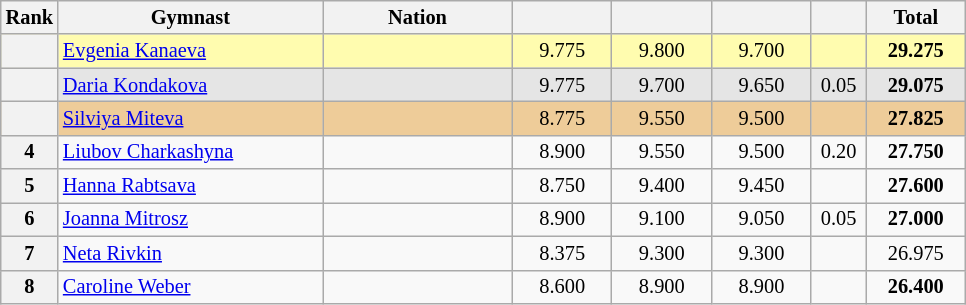<table class="wikitable sortable" style="text-align:center; font-size:85%">
<tr>
<th scope="col" style="width:20px;">Rank</th>
<th ! scope="col" style="width:170px;">Gymnast</th>
<th ! scope="col" style="width:120px;">Nation</th>
<th ! scope="col" style="width:60px;"></th>
<th ! scope="col" style="width:60px;"></th>
<th ! scope="col" style="width:60px;"></th>
<th ! scope="col" style="width:30px;"></th>
<th ! scope="col" style="width:60px;">Total</th>
</tr>
<tr bgcolor=fffcaf>
<th scope=row></th>
<td align=left><a href='#'>Evgenia Kanaeva</a></td>
<td style="text-align:left;"></td>
<td>9.775</td>
<td>9.800</td>
<td>9.700</td>
<td></td>
<td><strong>29.275</strong></td>
</tr>
<tr bgcolor=e5e5e5>
<th scope=row></th>
<td align=left><a href='#'>Daria Kondakova</a></td>
<td style="text-align:left;"></td>
<td>9.775</td>
<td>9.700</td>
<td>9.650</td>
<td>0.05</td>
<td><strong>29.075</strong></td>
</tr>
<tr bgcolor=eecc99>
<th scope=row></th>
<td align=left><a href='#'>Silviya Miteva</a></td>
<td style="text-align:left;"></td>
<td>8.775</td>
<td>9.550</td>
<td>9.500</td>
<td></td>
<td><strong>27.825</strong></td>
</tr>
<tr>
<th scope=row>4</th>
<td align=left><a href='#'>Liubov Charkashyna</a></td>
<td style="text-align:left;"></td>
<td>8.900</td>
<td>9.550</td>
<td>9.500</td>
<td>0.20</td>
<td><strong>27.750</strong></td>
</tr>
<tr>
<th scope=row>5</th>
<td align=left><a href='#'>Hanna Rabtsava</a></td>
<td style="text-align:left;"></td>
<td>8.750</td>
<td>9.400</td>
<td>9.450</td>
<td></td>
<td><strong>27.600</strong></td>
</tr>
<tr>
<th scope=row>6</th>
<td align=left><a href='#'>Joanna Mitrosz</a></td>
<td style="text-align:left;"></td>
<td>8.900</td>
<td>9.100</td>
<td>9.050</td>
<td>0.05</td>
<td><strong>27.000</strong></td>
</tr>
<tr>
<th scope=row>7</th>
<td align=left><a href='#'>Neta Rivkin</a></td>
<td style="text-align:left;"></td>
<td>8.375</td>
<td>9.300</td>
<td>9.300</td>
<td></td>
<td>26.975</td>
</tr>
<tr>
<th scope=row>8</th>
<td align=left><a href='#'>Caroline Weber</a></td>
<td style="text-align:left;"></td>
<td>8.600</td>
<td>8.900</td>
<td>8.900</td>
<td></td>
<td><strong>26.400</strong></td>
</tr>
</table>
